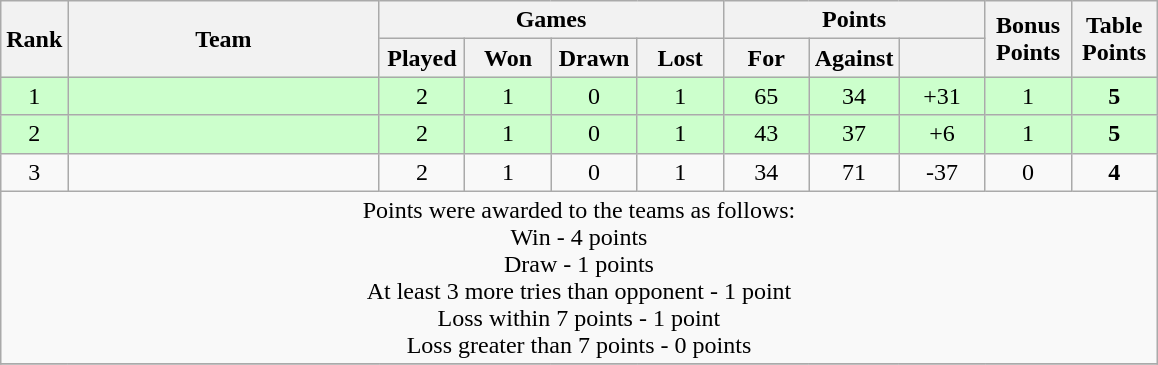<table class="wikitable"  style="text-align: center;">
<tr>
<th rowspan="2" width="20">Rank</th>
<th rowspan="2" width="200">Team</th>
<th colspan="4">Games</th>
<th colspan="3">Points</th>
<th rowspan="2" width="50">Bonus<br>Points</th>
<th rowspan="2" width="50">Table Points</th>
</tr>
<tr>
<th width="50">Played</th>
<th width="50">Won</th>
<th width="50">Drawn</th>
<th width="50">Lost</th>
<th width="50">For</th>
<th width="50">Against</th>
<th width="50"></th>
</tr>
<tr bgcolor="#ccffcc">
<td>1</td>
<td align=left></td>
<td>2</td>
<td>1</td>
<td>0</td>
<td>1</td>
<td>65</td>
<td>34</td>
<td>+31</td>
<td>1</td>
<td><strong>5</strong></td>
</tr>
<tr bgcolor="#ccffcc">
<td>2</td>
<td align=left></td>
<td>2</td>
<td>1</td>
<td>0</td>
<td>1</td>
<td>43</td>
<td>37</td>
<td>+6</td>
<td>1</td>
<td><strong>5</strong></td>
</tr>
<tr>
<td>3</td>
<td align=left></td>
<td>2</td>
<td>1</td>
<td>0</td>
<td>1</td>
<td>34</td>
<td>71</td>
<td>-37</td>
<td>0</td>
<td><strong>4</strong></td>
</tr>
<tr>
<td colspan="100%" style="text-align:center;">Points were awarded to the teams as follows:<br>Win - 4 points<br>Draw - 1 points<br> At least 3 more tries than opponent - 1 point<br> Loss within 7 points - 1 point<br>Loss greater than 7 points - 0 points</td>
</tr>
<tr>
</tr>
</table>
